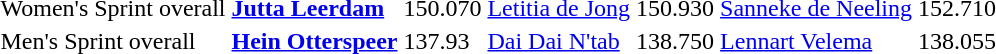<table>
<tr>
<td>Women's Sprint overall</td>
<td><strong><a href='#'>Jutta Leerdam</a></strong></td>
<td>150.070</td>
<td><a href='#'>Letitia de Jong</a></td>
<td>150.930</td>
<td><a href='#'>Sanneke de Neeling</a></td>
<td>152.710</td>
</tr>
<tr>
<td>Men's Sprint overall</td>
<td><strong><a href='#'>Hein Otterspeer</a></strong></td>
<td>137.93</td>
<td><a href='#'>Dai Dai N'tab</a></td>
<td>138.750</td>
<td><a href='#'>Lennart Velema</a></td>
<td>138.055</td>
</tr>
</table>
